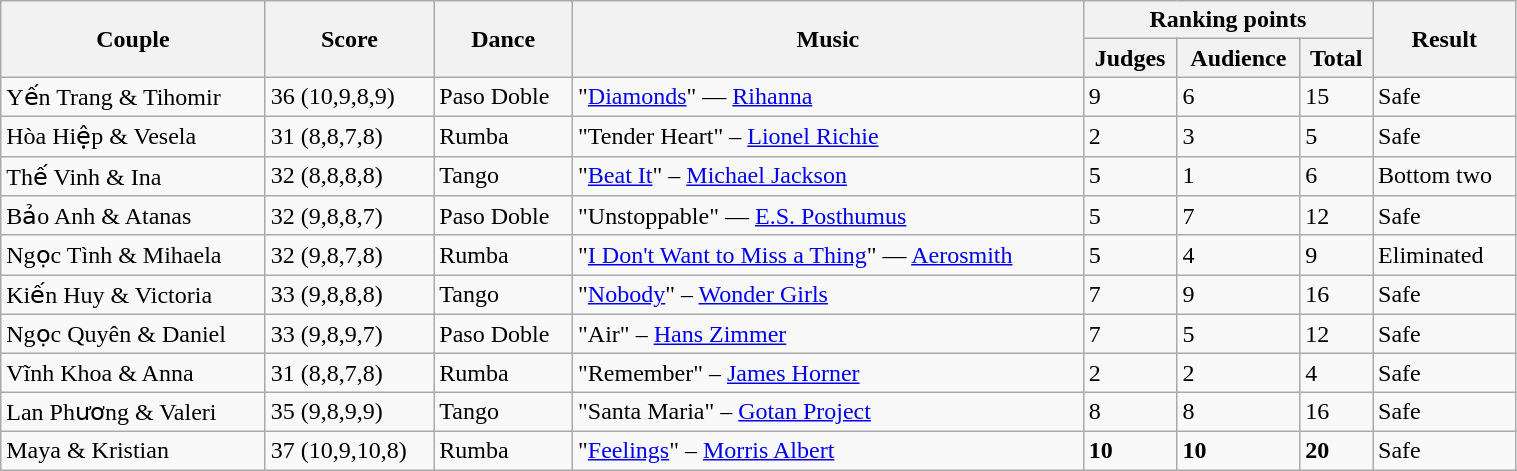<table class="wikitable" style="width:80%;">
<tr>
<th rowspan=2>Couple</th>
<th rowspan=2>Score</th>
<th rowspan=2>Dance</th>
<th rowspan=2>Music</th>
<th colspan=3>Ranking points</th>
<th rowspan=2>Result</th>
</tr>
<tr>
<th>Judges</th>
<th>Audience</th>
<th>Total</th>
</tr>
<tr>
<td>Yến Trang & Tihomir</td>
<td>36 (10,9,8,9)</td>
<td>Paso Doble</td>
<td>"<a href='#'>Diamonds</a>" — <a href='#'>Rihanna</a></td>
<td>9</td>
<td>6</td>
<td>15</td>
<td>Safe</td>
</tr>
<tr>
<td>Hòa Hiệp & Vesela</td>
<td>31 (8,8,7,8)</td>
<td>Rumba</td>
<td>"Tender Heart" – <a href='#'>Lionel Richie</a></td>
<td>2</td>
<td>3</td>
<td>5</td>
<td>Safe</td>
</tr>
<tr>
<td>Thế Vinh & Ina</td>
<td>32 (8,8,8,8)</td>
<td>Tango</td>
<td>"<a href='#'>Beat It</a>" – <a href='#'>Michael Jackson</a></td>
<td>5</td>
<td>1</td>
<td>6</td>
<td>Bottom two</td>
</tr>
<tr>
<td>Bảo Anh & Atanas</td>
<td>32 (9,8,8,7)</td>
<td>Paso Doble</td>
<td>"Unstoppable" — <a href='#'>E.S. Posthumus</a></td>
<td>5</td>
<td>7</td>
<td>12</td>
<td>Safe</td>
</tr>
<tr>
<td>Ngọc Tình & Mihaela</td>
<td>32 (9,8,7,8)</td>
<td>Rumba</td>
<td>"<a href='#'>I Don't Want to Miss a Thing</a>" — <a href='#'>Aerosmith</a></td>
<td>5</td>
<td>4</td>
<td>9</td>
<td>Eliminated</td>
</tr>
<tr>
<td>Kiến Huy & Victoria</td>
<td>33 (9,8,8,8)</td>
<td>Tango</td>
<td>"<a href='#'>Nobody</a>" – <a href='#'>Wonder Girls</a></td>
<td>7</td>
<td>9</td>
<td>16</td>
<td>Safe</td>
</tr>
<tr>
<td>Ngọc Quyên & Daniel</td>
<td>33 (9,8,9,7)</td>
<td>Paso Doble</td>
<td>"Air" – <a href='#'>Hans Zimmer</a></td>
<td>7</td>
<td>5</td>
<td>12</td>
<td>Safe</td>
</tr>
<tr>
<td>Vĩnh Khoa & Anna</td>
<td>31 (8,8,7,8)</td>
<td>Rumba</td>
<td>"Remember" – <a href='#'>James Horner</a></td>
<td>2</td>
<td>2</td>
<td>4</td>
<td>Safe</td>
</tr>
<tr>
<td>Lan Phương & Valeri</td>
<td>35 (9,8,9,9)</td>
<td>Tango</td>
<td>"Santa Maria" – <a href='#'>Gotan Project</a></td>
<td>8</td>
<td>8</td>
<td>16</td>
<td>Safe</td>
</tr>
<tr>
<td>Maya & Kristian</td>
<td>37 (10,9,10,8)</td>
<td>Rumba</td>
<td>"<a href='#'>Feelings</a>" – <a href='#'>Morris Albert</a></td>
<td><strong>10</strong></td>
<td><strong>10</strong></td>
<td><strong>20</strong></td>
<td>Safe</td>
</tr>
</table>
